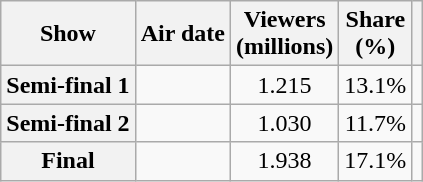<table class="wikitable plainrowheaders sortable" style="text-align:center">
<tr>
<th scope="col" class="unsortable">Show</th>
<th scope="col">Air date</th>
<th scope="col">Viewers<br>(millions)</th>
<th scope="col">Share<br>(%)</th>
<th scope="col" class="unsortable"></th>
</tr>
<tr>
<th scope="row">Semi-final 1</th>
<td></td>
<td>1.215</td>
<td>13.1%</td>
<td></td>
</tr>
<tr>
<th scope="row">Semi-final 2</th>
<td></td>
<td>1.030</td>
<td>11.7%</td>
<td></td>
</tr>
<tr>
<th scope="row">Final</th>
<td></td>
<td>1.938</td>
<td>17.1%</td>
<td></td>
</tr>
</table>
